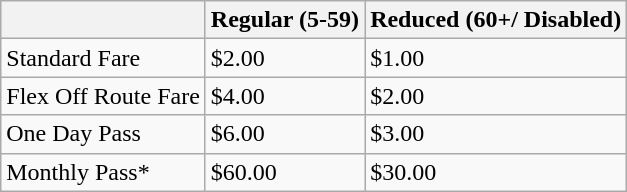<table class="wikitable">
<tr>
<th></th>
<th>Regular (5-59)</th>
<th>Reduced (60+/ Disabled)</th>
</tr>
<tr>
<td>Standard Fare</td>
<td>$2.00</td>
<td>$1.00</td>
</tr>
<tr>
<td>Flex Off Route Fare</td>
<td>$4.00</td>
<td>$2.00</td>
</tr>
<tr>
<td>One Day Pass</td>
<td>$6.00</td>
<td>$3.00</td>
</tr>
<tr>
<td>Monthly Pass*</td>
<td>$60.00</td>
<td>$30.00</td>
</tr>
</table>
